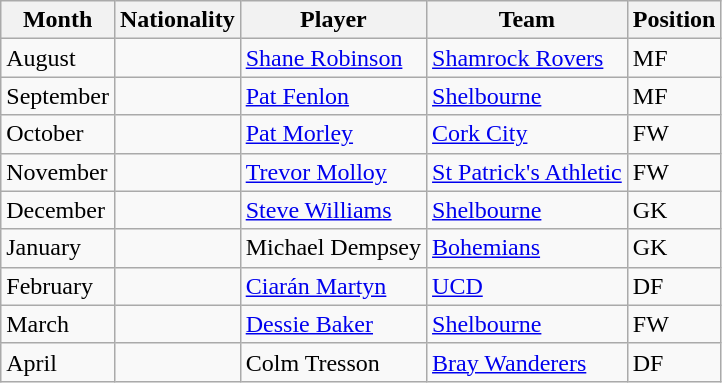<table class="wikitable sortable">
<tr>
<th>Month</th>
<th>Nationality</th>
<th>Player</th>
<th>Team</th>
<th>Position</th>
</tr>
<tr>
<td>August</td>
<td></td>
<td><a href='#'>Shane Robinson</a></td>
<td><a href='#'>Shamrock Rovers</a></td>
<td>MF</td>
</tr>
<tr>
<td>September</td>
<td></td>
<td><a href='#'>Pat Fenlon</a></td>
<td><a href='#'>Shelbourne</a></td>
<td>MF</td>
</tr>
<tr>
<td>October</td>
<td></td>
<td><a href='#'>Pat Morley</a></td>
<td><a href='#'>Cork City</a></td>
<td>FW</td>
</tr>
<tr>
<td>November</td>
<td></td>
<td><a href='#'>Trevor Molloy</a></td>
<td><a href='#'>St Patrick's Athletic</a></td>
<td>FW</td>
</tr>
<tr>
<td>December</td>
<td></td>
<td><a href='#'>Steve Williams</a></td>
<td><a href='#'>Shelbourne</a></td>
<td>GK</td>
</tr>
<tr>
<td>January</td>
<td></td>
<td>Michael Dempsey</td>
<td><a href='#'>Bohemians</a></td>
<td>GK</td>
</tr>
<tr>
<td>February</td>
<td></td>
<td><a href='#'>Ciarán Martyn</a></td>
<td><a href='#'>UCD</a></td>
<td>DF</td>
</tr>
<tr>
<td>March</td>
<td></td>
<td><a href='#'>Dessie Baker</a></td>
<td><a href='#'>Shelbourne</a></td>
<td>FW</td>
</tr>
<tr>
<td>April</td>
<td></td>
<td>Colm Tresson</td>
<td><a href='#'>Bray Wanderers</a></td>
<td>DF</td>
</tr>
</table>
